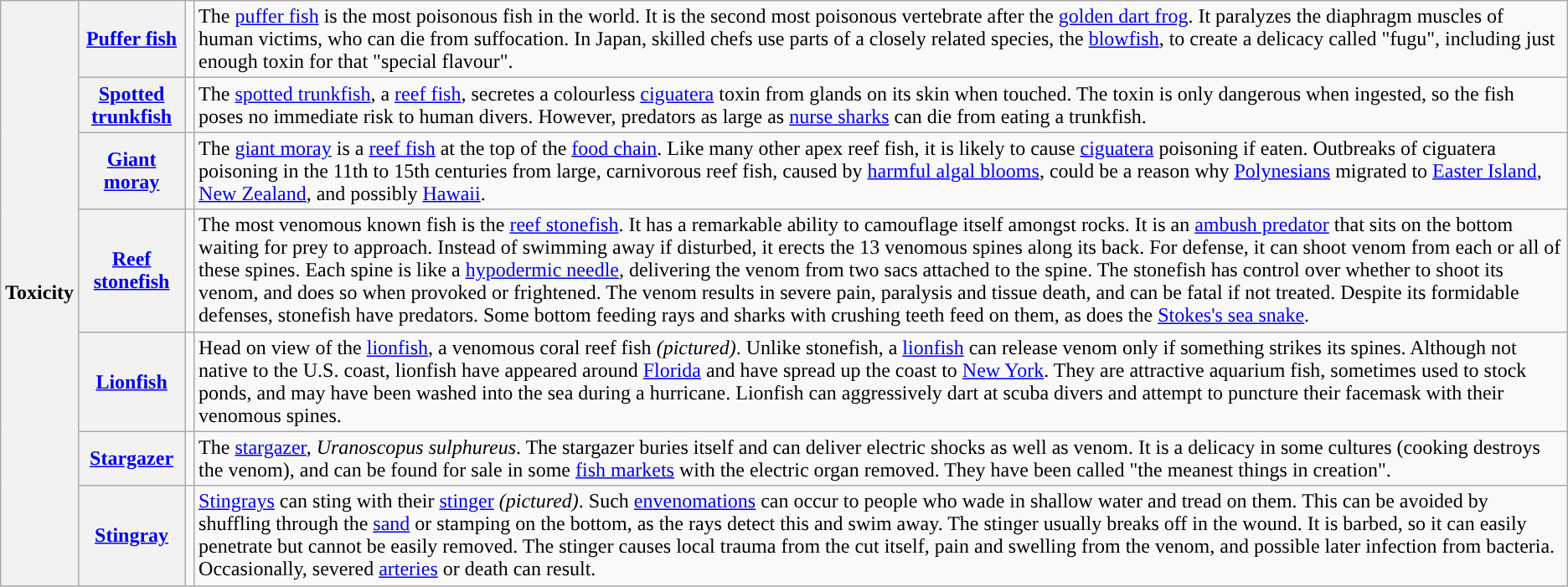<table class="wikitable">
<tr>
<th rowspan=14 width=50px style="background:">Toxicity</th>
<th><a href='#'>Puffer fish</a></th>
<td></td>
<td>The <a href='#'>puffer fish</a> is the most poisonous fish in the world. It is the second most poisonous vertebrate after the <a href='#'>golden dart frog</a>. It paralyzes the diaphragm muscles of human victims, who can die from suffocation. In Japan, skilled chefs use parts of a closely related species, the <a href='#'>blowfish</a>, to create a delicacy called "fugu", including just enough toxin for that "special flavour".</td>
</tr>
<tr>
<th><a href='#'>Spotted trunkfish</a></th>
<td align=center></td>
<td>The <a href='#'>spotted trunkfish</a>, a <a href='#'>reef fish</a>, secretes a colourless <a href='#'>ciguatera</a> toxin from glands on its skin when touched. The toxin is only dangerous when ingested, so the fish poses no immediate risk to human divers. However, predators as large as <a href='#'>nurse sharks</a> can die from eating a trunkfish.</td>
</tr>
<tr>
<th><a href='#'>Giant moray</a></th>
<td align=center></td>
<td>The <a href='#'>giant moray</a> is a <a href='#'>reef fish</a> at the top of the <a href='#'>food chain</a>. Like many other apex reef fish, it is likely to cause <a href='#'>ciguatera</a> poisoning if eaten. Outbreaks of ciguatera poisoning in the 11th to 15th centuries from large, carnivorous reef fish, caused by <a href='#'>harmful algal blooms</a>, could be a reason why <a href='#'>Polynesians</a> migrated to <a href='#'>Easter Island</a>, <a href='#'>New Zealand</a>, and possibly <a href='#'>Hawaii</a>.</td>
</tr>
<tr>
<th><a href='#'>Reef stonefish</a></th>
<td align=center></td>
<td>The most venomous known fish is the <a href='#'>reef stonefish</a>. It has a remarkable ability to camouflage itself amongst rocks. It is an <a href='#'>ambush predator</a> that sits on the bottom waiting for prey to approach. Instead of swimming away if disturbed, it erects the 13 venomous spines along its back. For defense, it can shoot venom from each or all of these spines. Each spine is like a <a href='#'>hypodermic needle</a>, delivering the venom from two sacs attached to the spine. The stonefish has control over whether to shoot its venom, and does so when provoked or frightened. The venom results in severe pain, paralysis and tissue death, and can be fatal if not treated. Despite its formidable defenses, stonefish have predators. Some bottom feeding rays and sharks with crushing teeth feed on them, as does the <a href='#'>Stokes's sea snake</a>.</td>
</tr>
<tr>
<th><a href='#'>Lionfish</a></th>
<td></td>
<td>Head on view of the <a href='#'>lionfish</a>, a venomous coral reef fish <em>(pictured)</em>. Unlike stonefish, a <a href='#'>lionfish</a> can release venom only if something strikes its spines. Although not native to the U.S. coast, lionfish have appeared around <a href='#'>Florida</a> and have spread up the coast to <a href='#'>New York</a>. They are attractive aquarium fish, sometimes used to stock ponds, and may have been washed into the sea during a hurricane. Lionfish can aggressively dart at scuba divers and attempt to puncture their facemask with their venomous spines.</td>
</tr>
<tr>
<th><a href='#'>Stargazer</a></th>
<td></td>
<td>The <a href='#'>stargazer</a>, <em>Uranoscopus sulphureus</em>. The stargazer buries itself and can deliver electric shocks as well as venom. It is a delicacy in some cultures (cooking destroys the venom), and can be found for sale in some <a href='#'>fish markets</a> with the electric organ removed. They have been called "the meanest things in creation".</td>
</tr>
<tr>
<th><a href='#'>Stingray</a></th>
<td></td>
<td><a href='#'>Stingrays</a> can sting with their <a href='#'>stinger</a> <em>(pictured)</em>. Such <a href='#'>envenomations</a> can occur to people who wade in shallow water and tread on them. This can be avoided by shuffling through the <a href='#'>sand</a> or stamping on the bottom, as the rays detect this and swim away. The stinger usually breaks off in the wound. It is barbed, so it can easily penetrate but cannot be easily removed. The stinger causes local trauma from the cut itself, pain and swelling from the venom, and possible later infection from bacteria. Occasionally, severed <a href='#'>arteries</a> or death can result.</td>
</tr>
</table>
